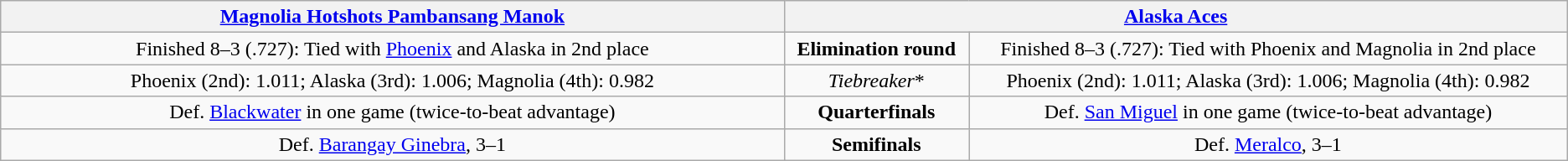<table class=wikitable style="text-align:center">
<tr>
<th colspan=2 width=45%><a href='#'>Magnolia Hotshots Pambansang Manok</a></th>
<th colspan=2 width=45%><a href='#'>Alaska Aces</a></th>
</tr>
<tr>
<td>Finished 8–3 (.727): Tied with <a href='#'>Phoenix</a> and Alaska in 2nd place</td>
<td colspan=2><strong>Elimination round</strong></td>
<td>Finished 8–3 (.727): Tied with Phoenix and Magnolia in 2nd place</td>
</tr>
<tr>
<td>Phoenix (2nd): 1.011; Alaska (3rd): 1.006; Magnolia (4th): 0.982</td>
<td colspan=2><em>Tiebreaker</em>*</td>
<td>Phoenix (2nd): 1.011; Alaska (3rd): 1.006; Magnolia (4th): 0.982</td>
</tr>
<tr>
<td>Def. <a href='#'>Blackwater</a> in one game (twice-to-beat advantage)</td>
<td colspan=2><strong>Quarterfinals</strong></td>
<td>Def. <a href='#'>San Miguel</a> in one game (twice-to-beat advantage)</td>
</tr>
<tr>
<td>Def. <a href='#'>Barangay Ginebra</a>, 3–1</td>
<td colspan=2><strong>Semifinals</strong></td>
<td>Def. <a href='#'>Meralco</a>, 3–1</td>
</tr>
</table>
